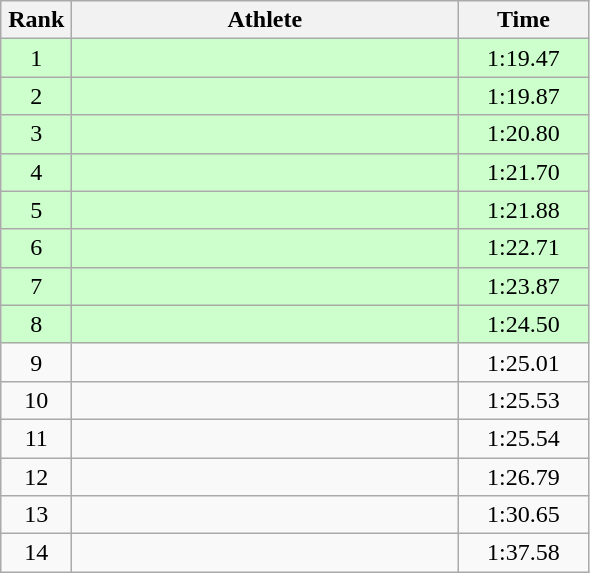<table class=wikitable style="text-align:center">
<tr>
<th width=40>Rank</th>
<th width=250>Athlete</th>
<th width=80>Time</th>
</tr>
<tr bgcolor="ccffcc">
<td>1</td>
<td align=left></td>
<td>1:19.47</td>
</tr>
<tr bgcolor="ccffcc">
<td>2</td>
<td align=left></td>
<td>1:19.87</td>
</tr>
<tr bgcolor="ccffcc">
<td>3</td>
<td align=left></td>
<td>1:20.80</td>
</tr>
<tr bgcolor="ccffcc">
<td>4</td>
<td align=left></td>
<td>1:21.70</td>
</tr>
<tr bgcolor="ccffcc">
<td>5</td>
<td align=left></td>
<td>1:21.88</td>
</tr>
<tr bgcolor="ccffcc">
<td>6</td>
<td align=left></td>
<td>1:22.71</td>
</tr>
<tr bgcolor="ccffcc">
<td>7</td>
<td align=left></td>
<td>1:23.87</td>
</tr>
<tr bgcolor="ccffcc">
<td>8</td>
<td align=left></td>
<td>1:24.50</td>
</tr>
<tr>
<td>9</td>
<td align=left></td>
<td>1:25.01</td>
</tr>
<tr>
<td>10</td>
<td align=left></td>
<td>1:25.53</td>
</tr>
<tr>
<td>11</td>
<td align=left></td>
<td>1:25.54</td>
</tr>
<tr>
<td>12</td>
<td align=left></td>
<td>1:26.79</td>
</tr>
<tr>
<td>13</td>
<td align=left></td>
<td>1:30.65</td>
</tr>
<tr>
<td>14</td>
<td align=left></td>
<td>1:37.58</td>
</tr>
</table>
